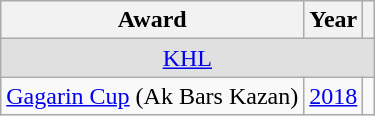<table class="wikitable">
<tr>
<th>Award</th>
<th>Year</th>
<th></th>
</tr>
<tr ALIGN="center" bgcolor="#e0e0e0">
<td colspan="3"><a href='#'>KHL</a></td>
</tr>
<tr>
<td><a href='#'>Gagarin Cup</a> (Ak Bars Kazan)</td>
<td><a href='#'>2018</a></td>
<td></td>
</tr>
</table>
